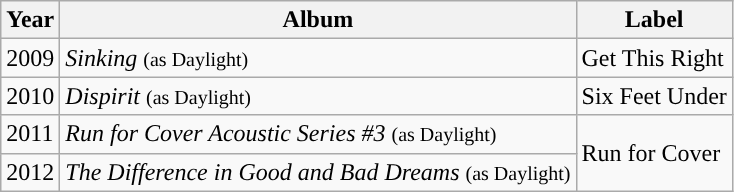<table class="wikitable">
<tr>
<th>Year</th>
<th>Album</th>
<th>Label</th>
</tr>
<tr>
<td>2009</td>
<td><em>Sinking</em> <small>(as Daylight)</small></td>
<td>Get This Right</td>
</tr>
<tr>
<td>2010</td>
<td><em>Dispirit</em> <small>(as Daylight)</small></td>
<td>Six Feet Under</td>
</tr>
<tr>
<td>2011</td>
<td><em>Run for Cover Acoustic Series #3</em> <small>(as Daylight)</small></td>
<td rowspan=2>Run for Cover</td>
</tr>
<tr>
<td>2012</td>
<td><em>The Difference in Good and Bad Dreams</em> <small>(as Daylight)</small></td>
</tr>
</table>
